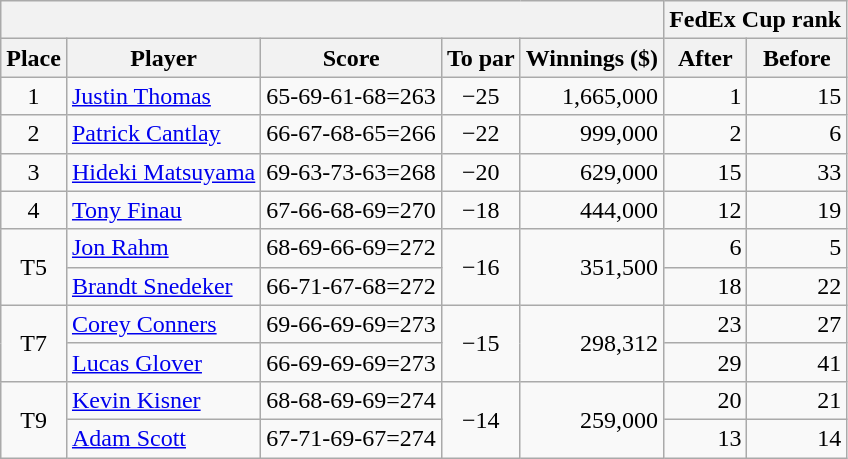<table class=wikitable>
<tr>
<th colspan=5></th>
<th colspan=2>FedEx Cup rank</th>
</tr>
<tr>
<th>Place</th>
<th>Player</th>
<th>Score</th>
<th>To par</th>
<th>Winnings ($)</th>
<th>After</th>
<th>Before</th>
</tr>
<tr>
<td align=center>1</td>
<td> <a href='#'>Justin Thomas</a></td>
<td>65-69-61-68=263</td>
<td align=center>−25</td>
<td align=right>1,665,000</td>
<td align=right>1</td>
<td align=right>15</td>
</tr>
<tr>
<td align=center>2</td>
<td> <a href='#'>Patrick Cantlay</a></td>
<td>66-67-68-65=266</td>
<td align=center>−22</td>
<td align=right>999,000</td>
<td align=right>2</td>
<td align=right>6</td>
</tr>
<tr>
<td align=center>3</td>
<td> <a href='#'>Hideki Matsuyama</a></td>
<td>69-63-73-63=268</td>
<td align=center>−20</td>
<td align=right>629,000</td>
<td align=right>15</td>
<td align=right>33</td>
</tr>
<tr>
<td align=center>4</td>
<td> <a href='#'>Tony Finau</a></td>
<td>67-66-68-69=270</td>
<td align=center>−18</td>
<td align=right>444,000</td>
<td align=right>12</td>
<td align=right>19</td>
</tr>
<tr>
<td align=center rowspan=2>T5</td>
<td> <a href='#'>Jon Rahm</a></td>
<td>68-69-66-69=272</td>
<td align=center rowspan=2>−16</td>
<td align=right rowspan=2>351,500</td>
<td align=right>6</td>
<td align=right>5</td>
</tr>
<tr>
<td> <a href='#'>Brandt Snedeker</a></td>
<td>66-71-67-68=272</td>
<td align=right>18</td>
<td align=right>22</td>
</tr>
<tr>
<td align=center rowspan=2>T7</td>
<td> <a href='#'>Corey Conners</a></td>
<td>69-66-69-69=273</td>
<td align=center rowspan=2>−15</td>
<td align=right rowspan=2>298,312</td>
<td align=right>23</td>
<td align=right>27</td>
</tr>
<tr>
<td> <a href='#'>Lucas Glover</a></td>
<td>66-69-69-69=273</td>
<td align=right>29</td>
<td align=right>41</td>
</tr>
<tr>
<td align=center rowspan=2>T9</td>
<td> <a href='#'>Kevin Kisner</a></td>
<td>68-68-69-69=274</td>
<td align=center rowspan=2>−14</td>
<td align=right rowspan=2>259,000</td>
<td align=right>20</td>
<td align=right>21</td>
</tr>
<tr>
<td> <a href='#'>Adam Scott</a></td>
<td>67-71-69-67=274</td>
<td align=right>13</td>
<td align=right>14</td>
</tr>
</table>
